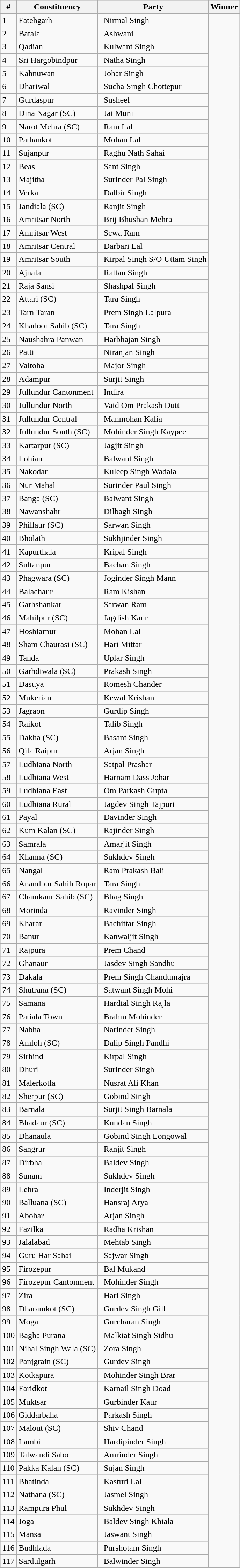<table class="wikitable sortable">
<tr>
<th>#</th>
<th>Constituency</th>
<th colspan=2>Party</th>
<th>Winner</th>
</tr>
<tr>
<td>1</td>
<td>Fatehgarh</td>
<td></td>
<td>Nirmal Singh</td>
</tr>
<tr>
<td>2</td>
<td>Batala</td>
<td></td>
<td>Ashwani</td>
</tr>
<tr>
<td>3</td>
<td>Qadian</td>
<td></td>
<td>Kulwant Singh</td>
</tr>
<tr>
<td>4</td>
<td>Sri Hargobindpur</td>
<td></td>
<td>Natha Singh</td>
</tr>
<tr>
<td>5</td>
<td>Kahnuwan</td>
<td></td>
<td>Johar Singh</td>
</tr>
<tr>
<td>6</td>
<td>Dhariwal</td>
<td></td>
<td>Sucha Singh Chottepur</td>
</tr>
<tr>
<td>7</td>
<td>Gurdaspur</td>
<td></td>
<td>Susheel</td>
</tr>
<tr>
<td>8</td>
<td>Dina Nagar (SC)</td>
<td></td>
<td>Jai Muni</td>
</tr>
<tr>
<td>9</td>
<td>Narot Mehra (SC)</td>
<td></td>
<td>Ram Lal</td>
</tr>
<tr>
<td>10</td>
<td>Pathankot</td>
<td></td>
<td>Mohan Lal</td>
</tr>
<tr>
<td>11</td>
<td>Sujanpur</td>
<td></td>
<td>Raghu Nath Sahai</td>
</tr>
<tr>
<td>12</td>
<td>Beas</td>
<td></td>
<td>Sant Singh</td>
</tr>
<tr>
<td>13</td>
<td>Majitha</td>
<td></td>
<td>Surinder Pal Singh</td>
</tr>
<tr>
<td>14</td>
<td>Verka</td>
<td></td>
<td>Dalbir Singh</td>
</tr>
<tr>
<td>15</td>
<td>Jandiala (SC)</td>
<td></td>
<td>Ranjit Singh</td>
</tr>
<tr>
<td>16</td>
<td>Amritsar North</td>
<td></td>
<td>Brij Bhushan Mehra</td>
</tr>
<tr>
<td>17</td>
<td>Amritsar West</td>
<td></td>
<td>Sewa Ram</td>
</tr>
<tr>
<td>18</td>
<td>Amritsar Central</td>
<td></td>
<td>Darbari Lal</td>
</tr>
<tr>
<td>19</td>
<td>Amritsar South</td>
<td></td>
<td>Kirpal Singh S/O Uttam Singh</td>
</tr>
<tr>
<td>20</td>
<td>Ajnala</td>
<td></td>
<td>Rattan Singh</td>
</tr>
<tr>
<td>21</td>
<td>Raja Sansi</td>
<td></td>
<td>Shashpal Singh</td>
</tr>
<tr>
<td>22</td>
<td>Attari (SC)</td>
<td></td>
<td>Tara Singh</td>
</tr>
<tr>
<td>23</td>
<td>Tarn Taran</td>
<td></td>
<td>Prem Singh Lalpura</td>
</tr>
<tr>
<td>24</td>
<td>Khadoor Sahib (SC)</td>
<td></td>
<td>Tara Singh</td>
</tr>
<tr>
<td>25</td>
<td>Naushahra Panwan</td>
<td></td>
<td>Harbhajan Singh</td>
</tr>
<tr>
<td>26</td>
<td>Patti</td>
<td></td>
<td>Niranjan Singh</td>
</tr>
<tr>
<td>27</td>
<td>Valtoha</td>
<td></td>
<td>Major Singh</td>
</tr>
<tr>
<td>28</td>
<td>Adampur</td>
<td></td>
<td>Surjit Singh</td>
</tr>
<tr>
<td>29</td>
<td>Jullundur Cantonment</td>
<td></td>
<td>Indira</td>
</tr>
<tr>
<td>30</td>
<td>Jullundur North</td>
<td></td>
<td>Vaid Om Prakash Dutt</td>
</tr>
<tr>
<td>31</td>
<td>Jullundur Central</td>
<td></td>
<td>Manmohan Kalia</td>
</tr>
<tr>
<td>32</td>
<td>Jullundur South (SC)</td>
<td></td>
<td>Mohinder Singh Kaypee</td>
</tr>
<tr>
<td>33</td>
<td>Kartarpur (SC)</td>
<td></td>
<td>Jagjit Singh</td>
</tr>
<tr>
<td>34</td>
<td>Lohian</td>
<td></td>
<td>Balwant Singh</td>
</tr>
<tr>
<td>35</td>
<td>Nakodar</td>
<td></td>
<td>Kuleep Singh Wadala</td>
</tr>
<tr>
<td>36</td>
<td>Nur Mahal</td>
<td></td>
<td>Surinder Paul Singh</td>
</tr>
<tr>
<td>37</td>
<td>Banga (SC)</td>
<td></td>
<td>Balwant Singh</td>
</tr>
<tr>
<td>38</td>
<td>Nawanshahr</td>
<td></td>
<td>Dilbagh Singh</td>
</tr>
<tr>
<td>39</td>
<td>Phillaur (SC)</td>
<td></td>
<td>Sarwan Singh</td>
</tr>
<tr>
<td>40</td>
<td>Bholath</td>
<td></td>
<td>Sukhjinder Singh</td>
</tr>
<tr>
<td>41</td>
<td>Kapurthala</td>
<td></td>
<td>Kripal Singh</td>
</tr>
<tr>
<td>42</td>
<td>Sultanpur</td>
<td></td>
<td>Bachan Singh</td>
</tr>
<tr>
<td>43</td>
<td>Phagwara (SC)</td>
<td></td>
<td>Joginder Singh Mann</td>
</tr>
<tr>
<td>44</td>
<td>Balachaur</td>
<td></td>
<td>Ram Kishan</td>
</tr>
<tr>
<td>45</td>
<td>Garhshankar</td>
<td></td>
<td>Sarwan Ram</td>
</tr>
<tr>
<td>46</td>
<td>Mahilpur (SC)</td>
<td></td>
<td>Jagdish Kaur</td>
</tr>
<tr>
<td>47</td>
<td>Hoshiarpur</td>
<td></td>
<td>Mohan Lal</td>
</tr>
<tr>
<td>48</td>
<td>Sham Chaurasi (SC)</td>
<td></td>
<td>Hari Mittar</td>
</tr>
<tr>
<td>49</td>
<td>Tanda</td>
<td></td>
<td>Uplar Singh</td>
</tr>
<tr>
<td>50</td>
<td>Garhdiwala (SC)</td>
<td></td>
<td>Prakash Singh</td>
</tr>
<tr>
<td>51</td>
<td>Dasuya</td>
<td></td>
<td>Romesh Chander</td>
</tr>
<tr>
<td>52</td>
<td>Mukerian</td>
<td></td>
<td>Kewal Krishan</td>
</tr>
<tr>
<td>53</td>
<td>Jagraon</td>
<td></td>
<td>Gurdip Singh</td>
</tr>
<tr>
<td>54</td>
<td>Raikot</td>
<td></td>
<td>Talib Singh</td>
</tr>
<tr>
<td>55</td>
<td>Dakha (SC)</td>
<td></td>
<td>Basant Singh</td>
</tr>
<tr>
<td>56</td>
<td>Qila Raipur</td>
<td></td>
<td>Arjan Singh</td>
</tr>
<tr>
<td>57</td>
<td>Ludhiana North</td>
<td></td>
<td>Satpal Prashar</td>
</tr>
<tr>
<td>58</td>
<td>Ludhiana West</td>
<td></td>
<td>Harnam Dass Johar</td>
</tr>
<tr>
<td>59</td>
<td>Ludhiana East</td>
<td></td>
<td>Om Parkash Gupta</td>
</tr>
<tr>
<td>60</td>
<td>Ludhiana Rural</td>
<td></td>
<td>Jagdev Singh Tajpuri</td>
</tr>
<tr>
<td>61</td>
<td>Payal</td>
<td></td>
<td>Davinder Singh</td>
</tr>
<tr>
<td>62</td>
<td>Kum Kalan (SC)</td>
<td></td>
<td>Rajinder Singh</td>
</tr>
<tr>
<td>63</td>
<td>Samrala</td>
<td></td>
<td>Amarjit Singh</td>
</tr>
<tr>
<td>64</td>
<td>Khanna (SC)</td>
<td></td>
<td>Sukhdev Singh</td>
</tr>
<tr>
<td>65</td>
<td>Nangal</td>
<td></td>
<td>Ram Prakash Bali</td>
</tr>
<tr>
<td>66</td>
<td>Anandpur Sahib Ropar</td>
<td></td>
<td>Tara Singh</td>
</tr>
<tr>
<td>67</td>
<td>Chamkaur Sahib (SC)</td>
<td></td>
<td>Bhag Singh</td>
</tr>
<tr>
<td>68</td>
<td>Morinda</td>
<td></td>
<td>Ravinder Singh</td>
</tr>
<tr>
<td>69</td>
<td>Kharar</td>
<td></td>
<td>Bachittar Singh</td>
</tr>
<tr>
<td>70</td>
<td>Banur</td>
<td></td>
<td>Kanwaljit Singh</td>
</tr>
<tr>
<td>71</td>
<td>Rajpura</td>
<td></td>
<td>Prem Chand</td>
</tr>
<tr>
<td>72</td>
<td>Ghanaur</td>
<td></td>
<td>Jasdev Singh Sandhu</td>
</tr>
<tr>
<td>73</td>
<td>Dakala</td>
<td></td>
<td>Prem Singh Chandumajra</td>
</tr>
<tr>
<td>74</td>
<td>Shutrana (SC)</td>
<td></td>
<td>Satwant Singh Mohi</td>
</tr>
<tr>
<td>75</td>
<td>Samana</td>
<td></td>
<td>Hardial Singh Rajla</td>
</tr>
<tr>
<td>76</td>
<td>Patiala Town</td>
<td></td>
<td>Brahm Mohinder</td>
</tr>
<tr>
<td>77</td>
<td>Nabha</td>
<td></td>
<td>Narinder Singh</td>
</tr>
<tr>
<td>78</td>
<td>Amloh (SC)</td>
<td></td>
<td>Dalip Singh Pandhi</td>
</tr>
<tr>
<td>79</td>
<td>Sirhind</td>
<td></td>
<td>Kirpal Singh</td>
</tr>
<tr>
<td>80</td>
<td>Dhuri</td>
<td></td>
<td>Surinder Singh</td>
</tr>
<tr>
<td>81</td>
<td>Malerkotla</td>
<td></td>
<td>Nusrat Ali Khan</td>
</tr>
<tr>
<td>82</td>
<td>Sherpur (SC)</td>
<td></td>
<td>Gobind Singh</td>
</tr>
<tr>
<td>83</td>
<td>Barnala</td>
<td></td>
<td>Surjit Singh Barnala</td>
</tr>
<tr>
<td>84</td>
<td>Bhadaur (SC)</td>
<td></td>
<td>Kundan Singh</td>
</tr>
<tr>
<td>85</td>
<td>Dhanaula</td>
<td></td>
<td>Gobind Singh Longowal</td>
</tr>
<tr>
<td>86</td>
<td>Sangrur</td>
<td></td>
<td>Ranjit Singh</td>
</tr>
<tr>
<td>87</td>
<td>Dirbha</td>
<td></td>
<td>Baldev Singh</td>
</tr>
<tr>
<td>88</td>
<td>Sunam</td>
<td></td>
<td>Sukhdev Singh</td>
</tr>
<tr>
<td>89</td>
<td>Lehra</td>
<td></td>
<td>Inderjit Singh</td>
</tr>
<tr>
<td>90</td>
<td>Balluana (SC)</td>
<td></td>
<td>Hansraj Arya</td>
</tr>
<tr>
<td>91</td>
<td>Abohar</td>
<td></td>
<td>Arjan Singh</td>
</tr>
<tr>
<td>92</td>
<td>Fazilka</td>
<td></td>
<td>Radha Krishan</td>
</tr>
<tr>
<td>93</td>
<td>Jalalabad</td>
<td></td>
<td>Mehtab Singh</td>
</tr>
<tr>
<td>94</td>
<td>Guru Har Sahai</td>
<td></td>
<td>Sajwar Singh</td>
</tr>
<tr>
<td>95</td>
<td>Firozepur</td>
<td></td>
<td>Bal Mukand</td>
</tr>
<tr>
<td>96</td>
<td>Firozepur Cantonment</td>
<td></td>
<td>Mohinder Singh</td>
</tr>
<tr>
<td>97</td>
<td>Zira</td>
<td></td>
<td>Hari Singh</td>
</tr>
<tr>
<td>98</td>
<td>Dharamkot (SC)</td>
<td></td>
<td>Gurdev Singh Gill</td>
</tr>
<tr>
<td>99</td>
<td>Moga</td>
<td></td>
<td>Gurcharan Singh</td>
</tr>
<tr>
<td>100</td>
<td>Bagha Purana</td>
<td></td>
<td>Malkiat Singh Sidhu</td>
</tr>
<tr>
<td>101</td>
<td>Nihal Singh Wala (SC)</td>
<td></td>
<td>Zora Singh</td>
</tr>
<tr>
<td>102</td>
<td>Panjgrain (SC)</td>
<td></td>
<td>Gurdev Singh</td>
</tr>
<tr>
<td>103</td>
<td>Kotkapura</td>
<td></td>
<td>Mohinder Singh Brar</td>
</tr>
<tr>
<td>104</td>
<td>Faridkot</td>
<td></td>
<td>Karnail Singh Doad</td>
</tr>
<tr>
<td>105</td>
<td>Muktsar</td>
<td></td>
<td>Gurbinder Kaur</td>
</tr>
<tr>
<td>106</td>
<td>Giddarbaha</td>
<td></td>
<td>Parkash Singh</td>
</tr>
<tr>
<td>107</td>
<td>Malout (SC)</td>
<td></td>
<td>Shiv Chand</td>
</tr>
<tr>
<td>108</td>
<td>Lambi</td>
<td></td>
<td>Hardipinder Singh</td>
</tr>
<tr>
<td>109</td>
<td>Talwandi Sabo</td>
<td></td>
<td>Amrinder Singh</td>
</tr>
<tr>
<td>110</td>
<td>Pakka Kalan (SC)</td>
<td></td>
<td>Sujan Singh</td>
</tr>
<tr>
<td>111</td>
<td>Bhatinda</td>
<td></td>
<td>Kasturi Lal</td>
</tr>
<tr>
<td>112</td>
<td>Nathana (SC)</td>
<td></td>
<td>Jasmel Singh</td>
</tr>
<tr>
<td>113</td>
<td>Rampura Phul</td>
<td></td>
<td>Sukhdev Singh</td>
</tr>
<tr>
<td>114</td>
<td>Joga</td>
<td></td>
<td>Baldev Singh Khiala</td>
</tr>
<tr>
<td>115</td>
<td>Mansa</td>
<td></td>
<td>Jaswant Singh</td>
</tr>
<tr>
<td>116</td>
<td>Budhlada</td>
<td></td>
<td>Purshotam Singh</td>
</tr>
<tr>
<td>117</td>
<td>Sardulgarh</td>
<td></td>
<td>Balwinder Singh</td>
</tr>
<tr>
</tr>
</table>
